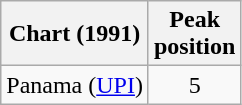<table class="wikitable sortable">
<tr>
<th>Chart (1991)</th>
<th>Peak<br>position</th>
</tr>
<tr>
<td>Panama (<a href='#'>UPI</a>)</td>
<td align="center">5</td>
</tr>
</table>
